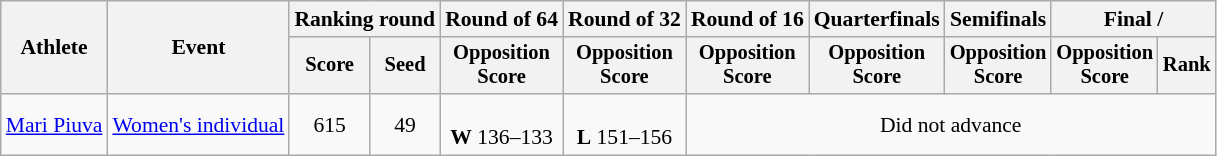<table class="wikitable" style="font-size:90%">
<tr>
<th rowspan="2">Athlete</th>
<th rowspan="2">Event</th>
<th colspan="2">Ranking round</th>
<th>Round of 64</th>
<th>Round of 32</th>
<th>Round of 16</th>
<th>Quarterfinals</th>
<th>Semifinals</th>
<th colspan="2">Final / </th>
</tr>
<tr style="font-size:95%">
<th>Score</th>
<th>Seed</th>
<th>Opposition<br>Score</th>
<th>Opposition<br>Score</th>
<th>Opposition<br>Score</th>
<th>Opposition<br>Score</th>
<th>Opposition<br>Score</th>
<th>Opposition<br>Score</th>
<th>Rank</th>
</tr>
<tr align=center>
<td align=left><a href='#'>Mari Piuva</a></td>
<td align=left><a href='#'>Women's individual</a></td>
<td>615</td>
<td>49</td>
<td><br><strong>W</strong> 136–133</td>
<td><br><strong>L</strong> 151–156</td>
<td colspan=5>Did not advance</td>
</tr>
</table>
